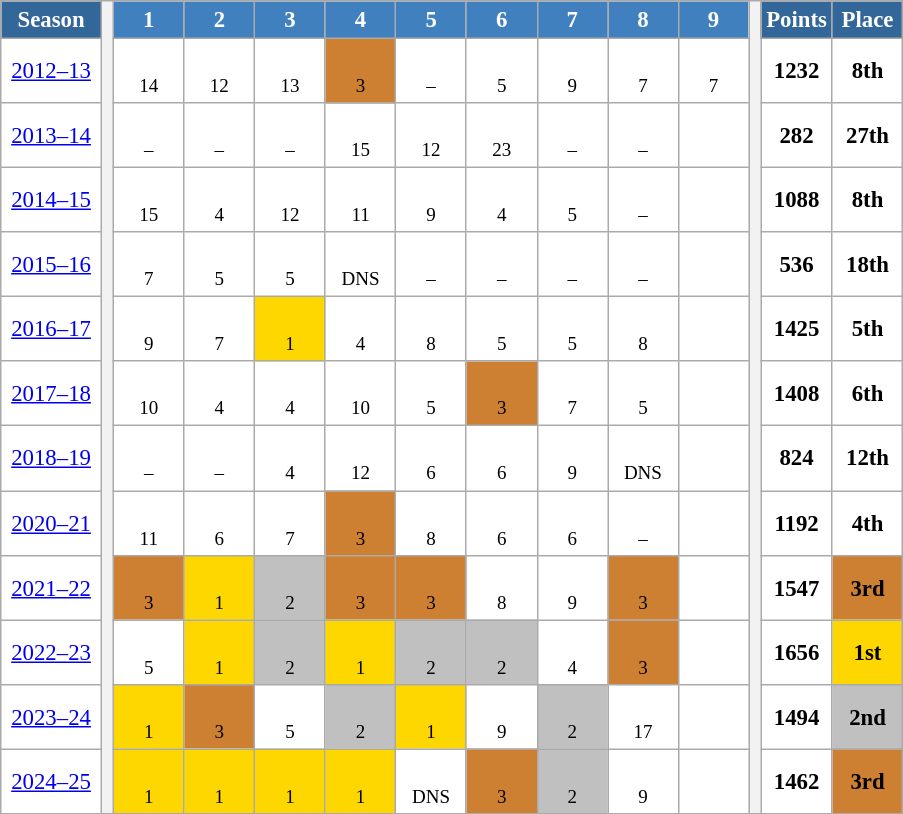<table class="wikitable" style="font-size:95%; text-align:center; border:grey solid 1px; border-collapse:collapse; background:#ffffff;">
<tr>
<th style="background-color:#369; color:white; width:60px">Season</th>
<th rowspan="13" width="1px"></th>
<th style="background-color:#4180be; color:white; width:40px">1</th>
<th style="background-color:#4180be; color:white; width:40px">2</th>
<th style="background-color:#4180be; color:white; width:40px">3</th>
<th style="background-color:#4180be; color:white; width:40px">4</th>
<th style="background-color:#4180be; color:white; width:40px">5</th>
<th style="background-color:#4180be; color:white; width:40px">6</th>
<th style="background-color:#4180be; color:white; width:40px">7</th>
<th style="background-color:#4180be; color:white; width:40px">8</th>
<th style="background-color:#4180be; color:white; width:40px">9</th>
<th rowspan="13" width="1px"></th>
<th style="background-color:#369; color:white; width:40px">Points</th>
<th style="background-color:#369; color:white; width:40px">Place</th>
</tr>
<tr>
<td><a href='#'>2012–13</a></td>
<td><br><small>14</small></td>
<td><br><small>12</small></td>
<td><br><small>13</small></td>
<td style="background:#CD7F32;"><br><small>3</small></td>
<td><br><small>–</small></td>
<td><br><small>5</small></td>
<td><br><small>9</small></td>
<td><br><small>7</small></td>
<td><br><small>7</small></td>
<td><strong>1232</strong></td>
<td><strong>8th</strong></td>
</tr>
<tr>
<td><a href='#'>2013–14</a></td>
<td><br><small>–</small></td>
<td><br><small>–</small></td>
<td><br><small>–</small></td>
<td><br><small>15</small></td>
<td><br><small>12</small></td>
<td><br><small>23</small></td>
<td><br><small>–</small></td>
<td><br><small>–</small></td>
<td></td>
<td><strong>282</strong></td>
<td><strong>27th</strong></td>
</tr>
<tr>
<td><a href='#'>2014–15</a></td>
<td><br><small>15</small></td>
<td><br><small>4</small></td>
<td><br><small>12</small></td>
<td><br><small>11</small></td>
<td><br><small>9</small></td>
<td><br><small>4</small></td>
<td><br><small>5</small></td>
<td><br><small>–</small></td>
<td></td>
<td><strong>1088</strong></td>
<td><strong>8th</strong></td>
</tr>
<tr>
<td><a href='#'>2015–16</a></td>
<td><br><small>7</small></td>
<td><br><small>5</small></td>
<td><br><small>5</small></td>
<td><br><small>DNS</small></td>
<td><br><small>–</small></td>
<td><br><small>–</small></td>
<td><br><small>–</small></td>
<td><br><small>–</small></td>
<td></td>
<td><strong>536</strong></td>
<td><strong>18th</strong></td>
</tr>
<tr>
<td><a href='#'>2016–17</a></td>
<td><br><small>9</small></td>
<td><br><small>7</small></td>
<td style="background:gold;"><br><small>1</small></td>
<td><br><small>4</small></td>
<td><br><small>8</small></td>
<td><br><small>5</small></td>
<td><br><small>5</small></td>
<td><br><small>8</small></td>
<td></td>
<td><strong>1425</strong></td>
<td><strong>5th</strong></td>
</tr>
<tr>
<td><a href='#'>2017–18</a></td>
<td><br><small>10</small></td>
<td><br><small>4</small></td>
<td><br><small>4</small></td>
<td><br><small>10</small></td>
<td><br><small>5</small></td>
<td style="background:#CD7F32;"><br><small>3</small></td>
<td><br><small>7</small></td>
<td><br><small>5</small></td>
<td></td>
<td><strong>1408</strong></td>
<td><strong>6th</strong></td>
</tr>
<tr>
<td><a href='#'>2018–19</a></td>
<td><br><small>–</small></td>
<td><br><small>–</small></td>
<td><br><small>4</small></td>
<td><br><small>12</small></td>
<td><br><small>6</small></td>
<td><br><small>6</small></td>
<td><br><small>9</small></td>
<td><br><small>DNS</small></td>
<td></td>
<td><strong>824</strong></td>
<td><strong>12th</strong></td>
</tr>
<tr>
<td><a href='#'>2020–21</a></td>
<td><br><small>11</small></td>
<td><br><small>6</small></td>
<td><br><small>7</small></td>
<td style="background:#CD7F32"><br><small>3</small></td>
<td><br><small>8</small></td>
<td><br><small>6</small></td>
<td><br><small>6</small></td>
<td><br><small>–</small></td>
<td></td>
<td><strong>1192</strong></td>
<td><strong>4th</strong></td>
</tr>
<tr>
<td><a href='#'>2021–22</a></td>
<td style="background:#CD7F32"><br><small>3</small></td>
<td style="background:gold"><br><small>1</small></td>
<td style="background:silver"><br><small>2</small></td>
<td style="background:#CD7F32"><br><small>3</small></td>
<td style="background:#CD7F32"><br><small>3</small></td>
<td><br><small>8</small></td>
<td><br><small>9</small></td>
<td style="background:#CD7F32"><br><small>3</small></td>
<td></td>
<td><strong>1547</strong></td>
<td style="background:#CD7F32"><strong>3rd</strong></td>
</tr>
<tr>
<td><a href='#'>2022–23</a></td>
<td><br><small>5</small></td>
<td style="background:gold"><br><small>1</small></td>
<td style="background:silver"><br><small>2</small></td>
<td style="background:gold"><br><small>1</small></td>
<td style="background:silver"><br><small>2</small></td>
<td style="background:silver"><br><small>2</small></td>
<td><br><small>4</small></td>
<td style="background:#CD7F32"><br><small>3</small></td>
<td></td>
<td><strong>1656</strong></td>
<td style="background:gold"><strong>1st</strong></td>
</tr>
<tr>
<td><a href='#'>2023–24</a></td>
<td style="background:gold"><br><small>1</small></td>
<td style="background:#CD7F32"><br><small>3</small></td>
<td><br><small>5</small></td>
<td style="background:silver"><br><small>2</small></td>
<td style="background:gold"><br><small>1</small></td>
<td><br><small>9</small></td>
<td style="background:silver"><br><small>2</small></td>
<td><br><small>17</small></td>
<td></td>
<td><strong>1494</strong></td>
<td style="background:silver"><strong>2nd</strong></td>
</tr>
<tr>
<td><a href='#'>2024–25</a></td>
<td style="background:gold"><br><small>1</small></td>
<td style="background:gold"><br><small>1</small></td>
<td style="background:gold"><br><small>1</small></td>
<td style="background:gold"><br><small>1</small></td>
<td><br><small>DNS</small></td>
<td style="background:#CD7F32"><br><small>3</small></td>
<td style="background:silver"><br><small>2</small></td>
<td><br><small>9</small></td>
<td></td>
<td><strong>1462</strong></td>
<td style="background:#CD7F32"><strong>3rd</strong></td>
</tr>
</table>
